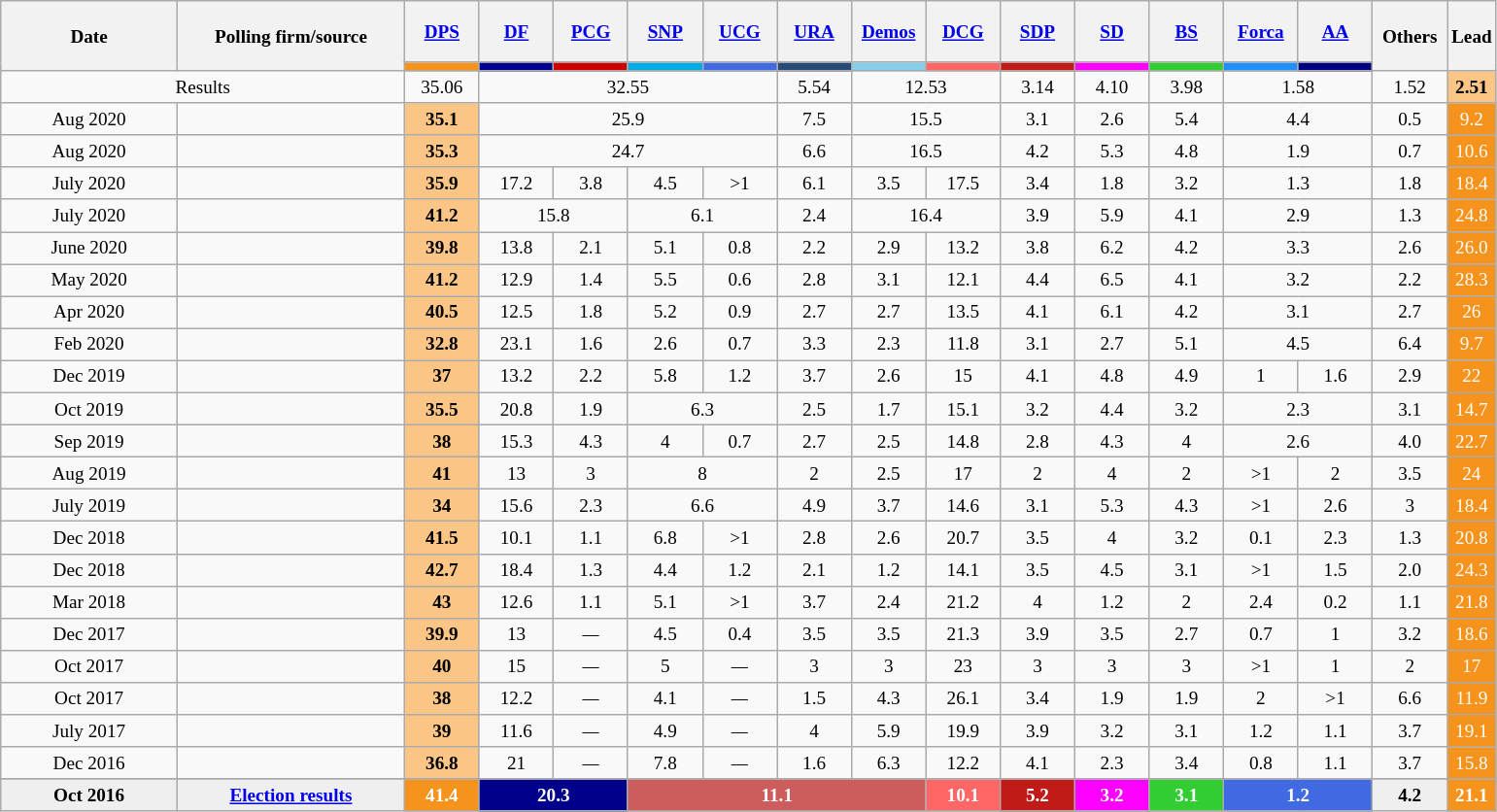<table class="wikitable" style="text-align:center; font-size:80%; line-height:16px;">
<tr style="height:42px;">
<th style="width:115px;" rowspan="2">Date</th>
<th style="width:150px;" rowspan="2">Polling firm/source</th>
<th style="width:45px;"><a href='#'>DPS</a></th>
<th style="width:45px;"><a href='#'>DF</a></th>
<th style="width:45px;"><a href='#'>PCG</a></th>
<th style="width:45px;"><a href='#'>SNP</a></th>
<th style="width:45px;"><a href='#'>UCG</a></th>
<th style="width:45px;"><a href='#'>URA</a></th>
<th style="width:45px;"><a href='#'>Demos</a></th>
<th style="width:45px;"><a href='#'>DCG</a></th>
<th style="width:45px;"><a href='#'>SDP</a></th>
<th style="width:45px;"><a href='#'>SD</a></th>
<th style="width:45px;"><a href='#'>BS</a></th>
<th style="width:45px;"><a href='#'>Forca</a></th>
<th style="width:45px;"><a href='#'>AA</a></th>
<th style="width:45px;" rowspan="2">Others</th>
<th style="width:25px;" rowspan="2">Lead</th>
</tr>
<tr>
<th style="color:inherit;background:#F6931D;"></th>
<th style="color:inherit;background:#00008B;"></th>
<th style="color:inherit;background:#cc0000;"></th>
<th style="color:inherit;background:#00AAE4;"></th>
<th style="color:inherit;background:#4169e1;"></th>
<th style="color:inherit;background:#274B75;"></th>
<th style="color:inherit;background:#87CEEB;"></th>
<th style="color:inherit;background:#ff6666;"></th>
<th style="color:inherit;background:#c11b17;"></th>
<th style="color:inherit;background:#fd00ff;"></th>
<th style="color:inherit;background:#32CD32;"></th>
<th style="color:inherit;background:#1E90FF;"></th>
<th style="color:inherit;background:navy;"></th>
</tr>
<tr>
<td colspan="2" >Results</td>
<td>35.06</td>
<td colspan="4" >32.55</td>
<td>5.54</td>
<td colspan="2" >12.53</td>
<td>3.14</td>
<td>4.10</td>
<td>3.98</td>
<td colspan="2" >1.58</td>
<td>1.52</td>
<td style="background:#fac585"><strong>2.51</strong></td>
</tr>
<tr>
<td>Aug 2020</td>
<td></td>
<td style="background:#fac585"><strong>35.1</strong></td>
<td colspan="4">25.9</td>
<td>7.5</td>
<td colspan="2">15.5</td>
<td>3.1</td>
<td>2.6</td>
<td>5.4</td>
<td colspan="2">4.4</td>
<td>0.5</td>
<td style="background:#F6931D; color:white;">9.2</td>
</tr>
<tr>
<td>Aug 2020</td>
<td></td>
<td style="background:#fac585"><strong>35.3</strong></td>
<td colspan=4>24.7</td>
<td>6.6</td>
<td colspan=2>16.5</td>
<td>4.2</td>
<td>5.3</td>
<td>4.8</td>
<td colspan=2>1.9</td>
<td>0.7</td>
<td style="background:#F6931D; color:white;">10.6</td>
</tr>
<tr>
<td>July 2020</td>
<td></td>
<td style="background:#fac585"><strong>35.9</strong></td>
<td>17.2</td>
<td>3.8</td>
<td>4.5</td>
<td>>1</td>
<td>6.1</td>
<td>3.5</td>
<td>17.5</td>
<td>3.4</td>
<td>1.8</td>
<td>3.2</td>
<td colspan=2>1.3</td>
<td>1.8</td>
<td style="background:#F6931D; color:white;">18.4</td>
</tr>
<tr>
<td>July 2020</td>
<td></td>
<td style="background:#fac585"><strong>41.2</strong></td>
<td colspan=2>15.8</td>
<td colspan=2>6.1</td>
<td>2.4</td>
<td colspan=2>16.4</td>
<td>3.9</td>
<td>5.9</td>
<td>4.1</td>
<td colspan=2>2.9</td>
<td>1.3</td>
<td style="background:#F6931D; color:white;">24.8</td>
</tr>
<tr>
<td>June 2020</td>
<td></td>
<td style="background:#fac585"><strong>39.8</strong></td>
<td>13.8</td>
<td>2.1</td>
<td>5.1</td>
<td>0.8</td>
<td>2.2</td>
<td>2.9</td>
<td>13.2</td>
<td>3.8</td>
<td>6.2</td>
<td>4.2</td>
<td colspan=2>3.3</td>
<td>2.6</td>
<td style="background:#F6931D; color:white;">26.0</td>
</tr>
<tr>
<td>May 2020</td>
<td></td>
<td style="background:#fac585"><strong>41.2</strong></td>
<td>12.9</td>
<td>1.4</td>
<td>5.5</td>
<td>0.6</td>
<td>2.8</td>
<td>3.1</td>
<td>12.1</td>
<td>4.4</td>
<td>6.5</td>
<td>4.1</td>
<td colspan=2>3.2</td>
<td>2.2</td>
<td style="background:#F6931D; color:white;">28.3</td>
</tr>
<tr>
<td>Apr 2020</td>
<td></td>
<td style="background:#fac585"><strong>40.5</strong></td>
<td>12.5</td>
<td>1.8</td>
<td>5.2</td>
<td>0.9</td>
<td>2.7</td>
<td>2.7</td>
<td>13.5</td>
<td>4.1</td>
<td>6.1</td>
<td>4.2</td>
<td colspan=2>3.1</td>
<td>2.7</td>
<td style="background:#F6931D; color:white;">26</td>
</tr>
<tr>
<td>Feb 2020</td>
<td></td>
<td style="background:#fac585"><strong>32.8</strong></td>
<td>23.1</td>
<td>1.6</td>
<td>2.6</td>
<td>0.7</td>
<td>3.3</td>
<td>2.3</td>
<td>11.8</td>
<td>3.1</td>
<td>2.7</td>
<td>5.1</td>
<td colspan=2>4.5</td>
<td>6.4</td>
<td style="background:#F6931D; color:white;">9.7</td>
</tr>
<tr>
<td>Dec 2019</td>
<td></td>
<td style="background:#fac585"><strong>37</strong></td>
<td>13.2</td>
<td>2.2</td>
<td>5.8</td>
<td>1.2</td>
<td>3.7</td>
<td>2.6</td>
<td>15</td>
<td>4.1</td>
<td>4.8</td>
<td>4.9</td>
<td>1</td>
<td>1.6</td>
<td>2.9</td>
<td style="background:#F6931D; color:white;">22</td>
</tr>
<tr>
<td>Oct 2019</td>
<td></td>
<td style="background:#fac585"><strong>35.5</strong></td>
<td>20.8</td>
<td>1.9</td>
<td colspan="2">6.3</td>
<td>2.5</td>
<td>1.7</td>
<td>15.1</td>
<td>3.2</td>
<td>4.4</td>
<td>3.2</td>
<td colspan=2>2.3</td>
<td>3.1</td>
<td style="background:#F6931D; color:white;">14.7</td>
</tr>
<tr>
<td>Sep 2019</td>
<td></td>
<td style="background:#fac585"><strong>38</strong></td>
<td>15.3</td>
<td>4.3</td>
<td>4</td>
<td>0.7</td>
<td>2.7</td>
<td>2.5</td>
<td>14.8</td>
<td>2.8</td>
<td>4.3</td>
<td>4</td>
<td colspan=2>2.6</td>
<td>4.0</td>
<td style="background:#F6931D; color:white;">22.7</td>
</tr>
<tr>
<td>Aug 2019</td>
<td></td>
<td style="background:#fac585"><strong>41</strong></td>
<td>13</td>
<td>3</td>
<td colspan="2">8</td>
<td>2</td>
<td>2.5</td>
<td>17</td>
<td>2</td>
<td>4</td>
<td>2</td>
<td>>1</td>
<td>2</td>
<td>3.5</td>
<td style="background:#F6931D; color:white;">24</td>
</tr>
<tr>
<td>July 2019</td>
<td></td>
<td style="background:#fac585"><strong>34</strong></td>
<td>15.6</td>
<td>2.3</td>
<td colspan="2">6.6</td>
<td>4.9</td>
<td>3.7</td>
<td>14.6</td>
<td>3.1</td>
<td>5.3</td>
<td>4.3</td>
<td>>1</td>
<td>2.6</td>
<td>3</td>
<td style="background:#F6931D; color:white;">18.4</td>
</tr>
<tr>
<td>Dec 2018</td>
<td></td>
<td style="background:#fac585"><strong>41.5</strong></td>
<td>10.1</td>
<td>1.1</td>
<td>6.8</td>
<td>>1</td>
<td>2.8</td>
<td>2.6</td>
<td>20.7</td>
<td>3.5</td>
<td>4</td>
<td>3.2</td>
<td>0.1</td>
<td>2.3</td>
<td>1.3</td>
<td style="background:#F6931D; color:white;">20.8</td>
</tr>
<tr>
<td>Dec 2018</td>
<td></td>
<td style="background:#fac585"><strong>42.7</strong></td>
<td>18.4</td>
<td>1.3</td>
<td>4.4</td>
<td>1.2</td>
<td>2.1</td>
<td>1.2</td>
<td>14.1</td>
<td>3.5</td>
<td>4.5</td>
<td>3.1</td>
<td>>1</td>
<td>1.5</td>
<td>2.0</td>
<td style="background:#F6931D; color:white;">24.3</td>
</tr>
<tr>
<td>Mar 2018</td>
<td></td>
<td style="background:#fac585"><strong>43</strong></td>
<td>12.6</td>
<td>1.1</td>
<td>5.1</td>
<td>>1</td>
<td>3.7</td>
<td>2.4</td>
<td>21.2</td>
<td>4</td>
<td>1.2</td>
<td>2</td>
<td>2.4</td>
<td>0.2</td>
<td>1.1</td>
<td style="background:#F6931D; color:white;">21.8</td>
</tr>
<tr>
<td>Dec 2017</td>
<td></td>
<td style="background:#fac585"><strong>39.9</strong></td>
<td>13</td>
<td><em>—</em></td>
<td>4.5</td>
<td>0.4</td>
<td>3.5</td>
<td>3.5</td>
<td>21.3</td>
<td>3.9</td>
<td>3.5</td>
<td>2.7</td>
<td>0.7</td>
<td>1</td>
<td>3.2</td>
<td style="background:#F6931D; color:white;">18.6</td>
</tr>
<tr>
<td>Oct 2017</td>
<td></td>
<td style="background:#fac585"><strong>40</strong></td>
<td>15</td>
<td><em>—</em></td>
<td>5</td>
<td><em>—</em></td>
<td>3</td>
<td>3</td>
<td>23</td>
<td>3</td>
<td>3</td>
<td>3</td>
<td>>1</td>
<td>1</td>
<td>2</td>
<td style="background:#F6931D; color:white;">17</td>
</tr>
<tr>
<td>Oct 2017</td>
<td></td>
<td style="background:#fac585"><strong>38</strong></td>
<td>12.2</td>
<td><em>—</em></td>
<td>4.1</td>
<td><em>—</em></td>
<td>1.5</td>
<td>4.3</td>
<td>26.1</td>
<td>3.4</td>
<td>1.9</td>
<td>1.9</td>
<td>2</td>
<td>>1</td>
<td>6.6</td>
<td style="background:#F6931D; color:white;">11.9</td>
</tr>
<tr>
<td>July 2017</td>
<td></td>
<td style="background:#fac585"><strong>39</strong></td>
<td>11.6</td>
<td><em>—</em></td>
<td>4.9</td>
<td><em>—</em></td>
<td>4</td>
<td>5.9</td>
<td>19.9</td>
<td>3.9</td>
<td>3.2</td>
<td>3.1</td>
<td>1.2</td>
<td>1.1</td>
<td>3.7</td>
<td style="background:#F6931D; color:white;">19.1</td>
</tr>
<tr>
<td>Dec 2016</td>
<td></td>
<td style="background:#fac585"><strong>36.8</strong></td>
<td>21</td>
<td><em>—</em></td>
<td>7.8</td>
<td><em>—</em></td>
<td>1.6</td>
<td>6.3</td>
<td>12.2</td>
<td>4.1</td>
<td>2.3</td>
<td>3.4</td>
<td>0.8</td>
<td>1.1</td>
<td>3.7</td>
<td style="background:#F6931D; color:white;">15.8</td>
</tr>
<tr>
</tr>
<tr style="background:#EFEFEF; font-weight:bold;">
<td>Oct 2016</td>
<td><a href='#'>Election results</a></td>
<td style="background:#F6931D; color:white;"><strong>41.4</strong></td>
<td colspan="2"  style="background:darkblue; color:white;">20.3</td>
<td colspan="4" style="background:#CD5C5C; color:white;">11.1</td>
<td style="background:#ff6666; color:white;">10.1</td>
<td style="background:#c11b17; color:white;">5.2</td>
<td style="background:#fd00ff; color:white;">3.2</td>
<td style="background:#32CD32; color:white;">3.1</td>
<td colspan="2" style="background:#4169E1; color:white;">1.2</td>
<td>4.2</td>
<td style="background:#F6931D; color:white;">21.1</td>
</tr>
</table>
